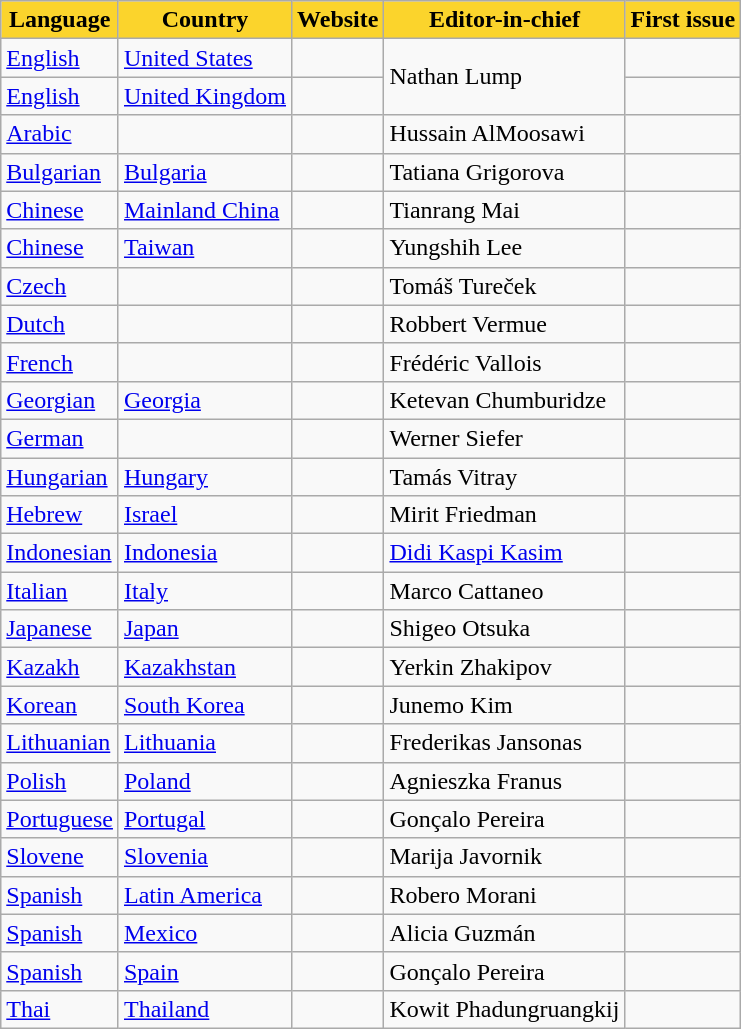<table class="wikitable sortable" style="max-width:705px;">
<tr>
<th scope="col" style="background-color:#fbd42c;">Language</th>
<th scope="col" style="background-color:#fbd42c;">Country</th>
<th scope="col" style="background-color:#fbd42c;">Website</th>
<th scope="col" style="background-color:#fbd42c;">Editor-in-chief</th>
<th scope="col" style="background-color:#fbd42c;">First issue</th>
</tr>
<tr>
<td scope="row"><a href='#'>English</a></td>
<td><a href='#'>United States</a></td>
<td></td>
<td rowspan="2">Nathan Lump</td>
<td></td>
</tr>
<tr>
<td scope="row"><a href='#'>English</a></td>
<td><a href='#'>United Kingdom</a></td>
<td></td>
<td></td>
</tr>
<tr>
<td scope="row"><a href='#'>Arabic</a></td>
<td></td>
<td></td>
<td>Hussain AlMoosawi</td>
<td></td>
</tr>
<tr>
<td scope="row"><a href='#'>Bulgarian</a></td>
<td><a href='#'>Bulgaria</a></td>
<td></td>
<td>Tatiana Grigorova</td>
<td></td>
</tr>
<tr>
<td scope="row"><a href='#'>Chinese</a></td>
<td><a href='#'>Mainland China</a></td>
<td></td>
<td>Tianrang Mai</td>
<td></td>
</tr>
<tr>
<td scope="row"><a href='#'>Chinese</a></td>
<td><a href='#'>Taiwan</a></td>
<td></td>
<td>Yungshih Lee</td>
<td></td>
</tr>
<tr>
<td scope="row"><a href='#'>Czech</a></td>
<td></td>
<td></td>
<td>Tomáš Tureček</td>
<td></td>
</tr>
<tr>
<td scope="row"><a href='#'>Dutch</a></td>
<td></td>
<td></td>
<td>Robbert Vermue</td>
<td></td>
</tr>
<tr>
<td scope="row"><a href='#'>French</a></td>
<td></td>
<td></td>
<td>Frédéric Vallois</td>
<td></td>
</tr>
<tr>
<td scope="row"><a href='#'>Georgian</a></td>
<td><a href='#'>Georgia</a></td>
<td></td>
<td>Ketevan Chumburidze</td>
<td></td>
</tr>
<tr>
<td scope="row"><a href='#'>German</a></td>
<td></td>
<td></td>
<td>Werner Siefer</td>
<td></td>
</tr>
<tr>
<td scope="row"><a href='#'>Hungarian</a></td>
<td><a href='#'>Hungary</a></td>
<td></td>
<td>Tamás Vitray</td>
<td></td>
</tr>
<tr>
<td scope="row"><a href='#'>Hebrew</a></td>
<td><a href='#'>Israel</a></td>
<td></td>
<td>Mirit Friedman</td>
<td></td>
</tr>
<tr>
<td scope="row"><a href='#'>Indonesian</a></td>
<td><a href='#'>Indonesia</a></td>
<td></td>
<td><a href='#'>Didi Kaspi Kasim</a></td>
<td></td>
</tr>
<tr>
<td scope="row"><a href='#'>Italian</a></td>
<td><a href='#'>Italy</a></td>
<td></td>
<td>Marco Cattaneo</td>
<td></td>
</tr>
<tr>
<td scope="row"><a href='#'>Japanese</a></td>
<td><a href='#'>Japan</a></td>
<td></td>
<td>Shigeo Otsuka</td>
<td></td>
</tr>
<tr>
<td scope="row"><a href='#'>Kazakh</a></td>
<td><a href='#'>Kazakhstan</a></td>
<td></td>
<td>Yerkin Zhakipov</td>
<td></td>
</tr>
<tr>
<td scope="row"><a href='#'>Korean</a></td>
<td><a href='#'>South Korea</a></td>
<td></td>
<td>Junemo Kim</td>
<td></td>
</tr>
<tr>
<td scope="row"><a href='#'>Lithuanian</a></td>
<td><a href='#'>Lithuania</a></td>
<td></td>
<td>Frederikas Jansonas</td>
<td></td>
</tr>
<tr>
<td scope="row"><a href='#'>Polish</a></td>
<td><a href='#'>Poland</a></td>
<td></td>
<td>Agnieszka Franus</td>
<td></td>
</tr>
<tr>
<td scope="row"><a href='#'>Portuguese</a></td>
<td><a href='#'>Portugal</a></td>
<td></td>
<td>Gonçalo Pereira</td>
<td></td>
</tr>
<tr>
<td scope="row"><a href='#'>Slovene</a></td>
<td><a href='#'>Slovenia</a></td>
<td></td>
<td>Marija Javornik</td>
<td></td>
</tr>
<tr>
<td scope="row"><a href='#'>Spanish</a></td>
<td><a href='#'>Latin America</a></td>
<td></td>
<td>Robero Morani</td>
<td></td>
</tr>
<tr>
<td scope="row"><a href='#'>Spanish</a></td>
<td><a href='#'>Mexico</a></td>
<td></td>
<td>Alicia Guzmán</td>
<td></td>
</tr>
<tr>
<td scope="row"><a href='#'>Spanish</a></td>
<td><a href='#'>Spain</a></td>
<td></td>
<td>Gonçalo Pereira</td>
<td></td>
</tr>
<tr>
<td scope="row"><a href='#'>Thai</a></td>
<td><a href='#'>Thailand</a></td>
<td></td>
<td>Kowit Phadungruangkij</td>
<td></td>
</tr>
</table>
